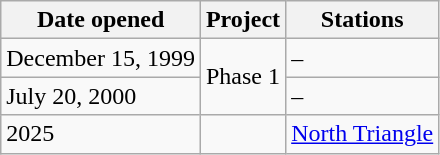<table class="wikitable">
<tr>
<th>Date opened</th>
<th>Project</th>
<th>Stations</th>
</tr>
<tr>
<td>December 15, 1999</td>
<td rowspan=2>Phase 1</td>
<td> – </td>
</tr>
<tr>
<td>July 20, 2000</td>
<td> – </td>
</tr>
<tr>
<td>2025</td>
<td></td>
<td><a href='#'>North Triangle</a></td>
</tr>
</table>
